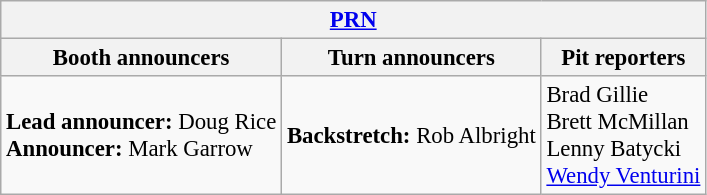<table class="wikitable" style="font-size: 95%">
<tr>
<th colspan="3"><a href='#'>PRN</a></th>
</tr>
<tr>
<th>Booth announcers</th>
<th>Turn announcers</th>
<th>Pit reporters</th>
</tr>
<tr>
<td><strong>Lead announcer:</strong> Doug Rice<br><strong>Announcer:</strong> Mark Garrow</td>
<td><strong>Backstretch:</strong> Rob Albright</td>
<td>Brad Gillie<br>Brett McMillan<br>Lenny Batycki<br><a href='#'>Wendy Venturini</a></td>
</tr>
</table>
